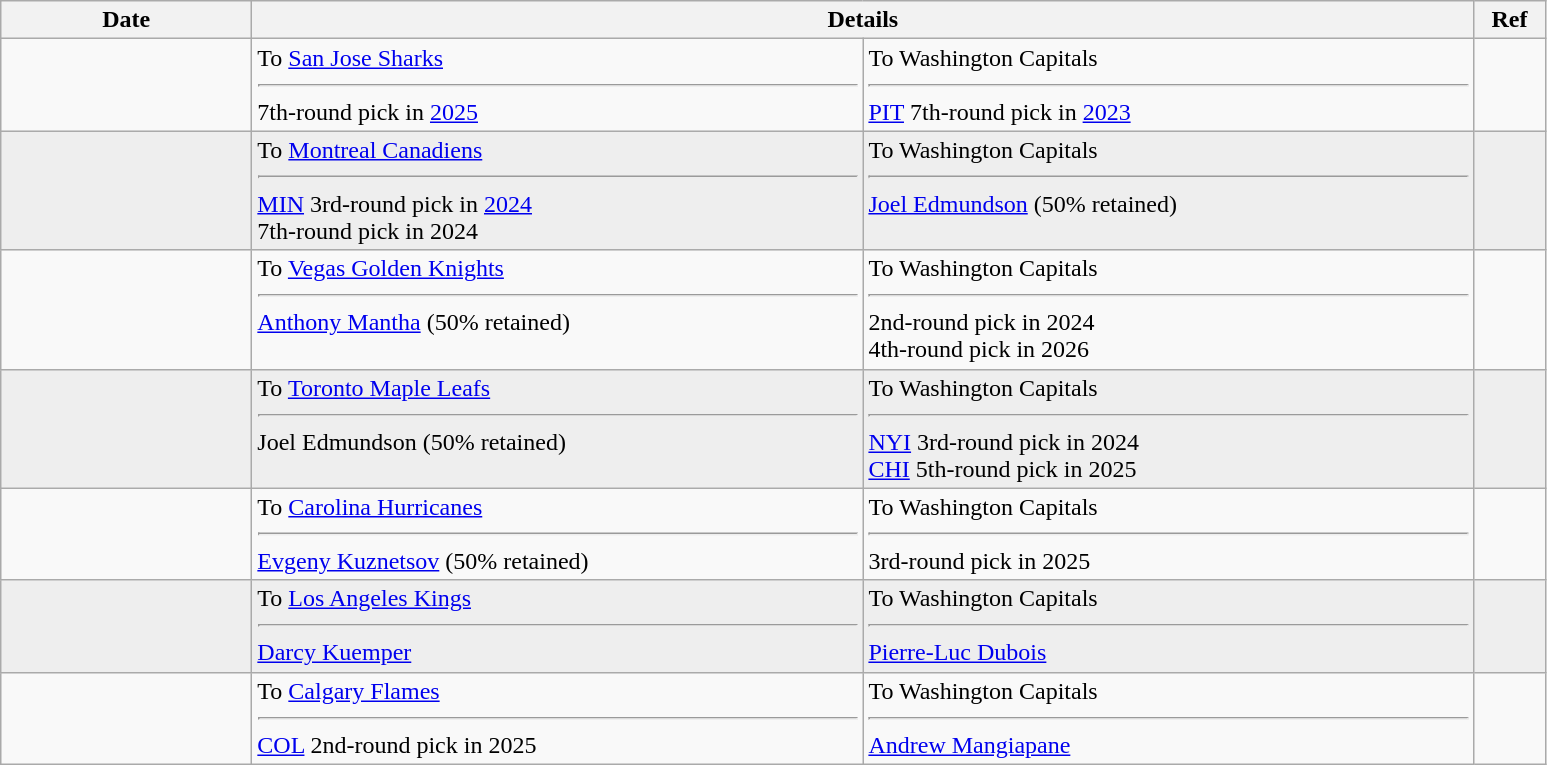<table class="wikitable">
<tr>
<th style="width: 10em;">Date</th>
<th colspan=2>Details</th>
<th style="width: 2.5em;">Ref</th>
</tr>
<tr>
<td></td>
<td style="width: 25em;" valign="top">To <a href='#'>San Jose Sharks</a><hr>7th-round pick in <a href='#'>2025</a></td>
<td style="width: 25em;" valign="top">To Washington Capitals<hr><a href='#'>PIT</a> 7th-round pick in <a href='#'>2023</a></td>
<td></td>
</tr>
<tr bgcolor=#eeeeee>
<td></td>
<td style="width: 25em;" valign="top">To <a href='#'>Montreal Canadiens</a><hr><a href='#'>MIN</a> 3rd-round pick in <a href='#'>2024</a><br>7th-round pick in 2024</td>
<td style="width: 25em;" valign="top">To Washington Capitals<hr><a href='#'>Joel Edmundson</a> (50% retained)</td>
<td></td>
</tr>
<tr>
<td></td>
<td style="width: 25em;" valign="top">To <a href='#'>Vegas Golden Knights</a><hr><a href='#'>Anthony Mantha</a> (50% retained)</td>
<td style="width: 25em;" valign="top">To Washington Capitals<hr>2nd-round pick in 2024<br>4th-round pick in 2026</td>
<td></td>
</tr>
<tr bgcolor=#eeeeee>
<td></td>
<td style="width: 25em;" valign="top">To <a href='#'>Toronto Maple Leafs</a><hr>Joel Edmundson (50% retained)</td>
<td style="width: 25em;" valign="top">To Washington Capitals<hr><a href='#'>NYI</a> 3rd-round pick in 2024<br><a href='#'>CHI</a> 5th-round pick in 2025</td>
<td></td>
</tr>
<tr>
<td></td>
<td style="width: 25em;" valign="top">To <a href='#'>Carolina Hurricanes</a><hr><a href='#'>Evgeny Kuznetsov</a> (50% retained)</td>
<td style="width: 25em;" valign="top">To Washington Capitals<hr>3rd-round pick in 2025</td>
<td></td>
</tr>
<tr bgcolor=#eeeeee>
<td></td>
<td style="width: 25em;" valign="top">To <a href='#'>Los Angeles Kings</a><hr><a href='#'>Darcy Kuemper</a></td>
<td style="width: 25em;" valign="top">To Washington Capitals<hr><a href='#'>Pierre-Luc Dubois</a></td>
<td></td>
</tr>
<tr>
<td></td>
<td style="width: 25em;" valign="top">To <a href='#'>Calgary Flames</a><hr><a href='#'>COL</a> 2nd-round pick in 2025</td>
<td style="width: 25em;" valign="top">To Washington Capitals<hr><a href='#'>Andrew Mangiapane</a></td>
<td></td>
</tr>
</table>
